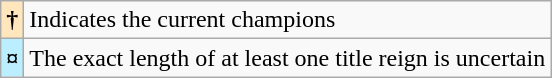<table class="wikitable">
<tr>
<th style="background: #ffe6bd">†</th>
<td>Indicates the current champions</td>
</tr>
<tr>
<th style="background-color:#bbeeff">¤</th>
<td>The exact length of at least one title reign is uncertain</td>
</tr>
</table>
